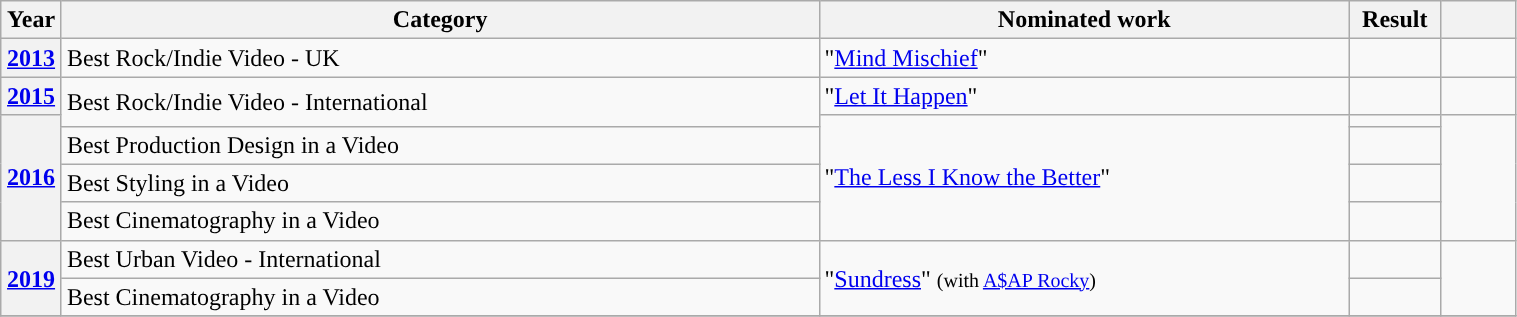<table class="wikitable plainrowheaders" style="width:80%;">
<tr>
<th scope="col" style="width:4%;">Year</th>
<th scope="col" style="width:50%;">Category</th>
<th scope="col" style="width:35%;">Nominated work</th>
<th scope="col" style="width:6%;">Result</th>
<th scope="col" style="width:6%;"></th>
</tr>
<tr>
<th scope="row"><a href='#'>2013</a></th>
<td>Best Rock/Indie Video - UK</td>
<td>"<a href='#'>Mind Mischief</a>"</td>
<td></td>
<td></td>
</tr>
<tr>
<th scope="row"><a href='#'>2015</a></th>
<td rowspan="2">Best Rock/Indie Video - International</td>
<td>"<a href='#'>Let It Happen</a>"</td>
<td></td>
<td></td>
</tr>
<tr>
<th scope="row" rowspan="4"><a href='#'>2016</a></th>
<td rowspan="4">"<a href='#'>The Less I Know the Better</a>"</td>
<td></td>
<td rowspan="4"></td>
</tr>
<tr>
<td>Best Production Design in a Video</td>
<td></td>
</tr>
<tr>
<td>Best Styling in a Video</td>
<td></td>
</tr>
<tr>
<td>Best Cinematography in a Video</td>
<td></td>
</tr>
<tr>
<th scope="row" rowspan="2"><a href='#'>2019</a></th>
<td>Best Urban Video - International</td>
<td rowspan="2">"<a href='#'>Sundress</a>" <small>(with <a href='#'>A$AP Rocky</a>)</small></td>
<td></td>
<td rowspan="2"></td>
</tr>
<tr>
<td>Best Cinematography in a Video</td>
<td></td>
</tr>
<tr>
</tr>
</table>
